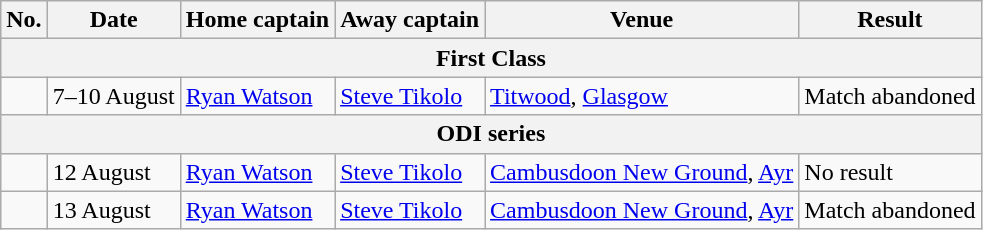<table class="wikitable">
<tr>
<th>No.</th>
<th>Date</th>
<th>Home captain</th>
<th>Away captain</th>
<th>Venue</th>
<th>Result</th>
</tr>
<tr>
<th colspan="6">First Class</th>
</tr>
<tr>
<td></td>
<td>7–10 August</td>
<td><a href='#'>Ryan Watson</a></td>
<td><a href='#'>Steve Tikolo</a></td>
<td><a href='#'>Titwood</a>, <a href='#'>Glasgow</a></td>
<td>Match abandoned</td>
</tr>
<tr>
<th colspan="6">ODI series</th>
</tr>
<tr>
<td></td>
<td>12 August</td>
<td><a href='#'>Ryan Watson</a></td>
<td><a href='#'>Steve Tikolo</a></td>
<td><a href='#'>Cambusdoon New Ground</a>, <a href='#'>Ayr</a></td>
<td>No result</td>
</tr>
<tr>
<td></td>
<td>13 August</td>
<td><a href='#'>Ryan Watson</a></td>
<td><a href='#'>Steve Tikolo</a></td>
<td><a href='#'>Cambusdoon New Ground</a>, <a href='#'>Ayr</a></td>
<td>Match abandoned</td>
</tr>
</table>
